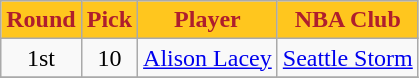<table class="wikitable" style="text-align:center">
<tr>
<th style=" background:#FFC61E;color:#AF1E2D;">Round</th>
<th style=" background:#FFC61E;color:#AF1E2D;">Pick</th>
<th style=" background:#FFC61E;color:#AF1E2D;">Player</th>
<th style=" background:#FFC61E;color:#AF1E2D;">NBA Club</th>
</tr>
<tr>
<td>1st</td>
<td>10</td>
<td><a href='#'>Alison Lacey</a></td>
<td><a href='#'>Seattle Storm</a></td>
</tr>
<tr>
</tr>
</table>
